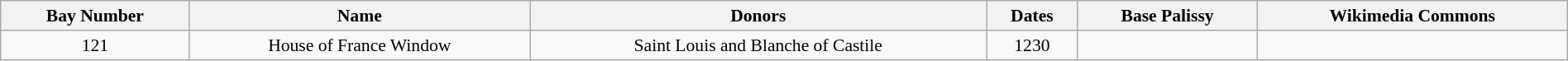<table class="wikitable" style="width:100%;text-align:center;font-size:90%;">
<tr>
<th>Bay Number</th>
<th>Name</th>
<th>Donors</th>
<th>Dates</th>
<th>Base Palissy</th>
<th>Wikimedia Commons</th>
</tr>
<tr>
<td>121</td>
<td>House of France Window</td>
<td>Saint Louis and Blanche of Castile</td>
<td>1230</td>
<td></td>
<td></td>
</tr>
</table>
